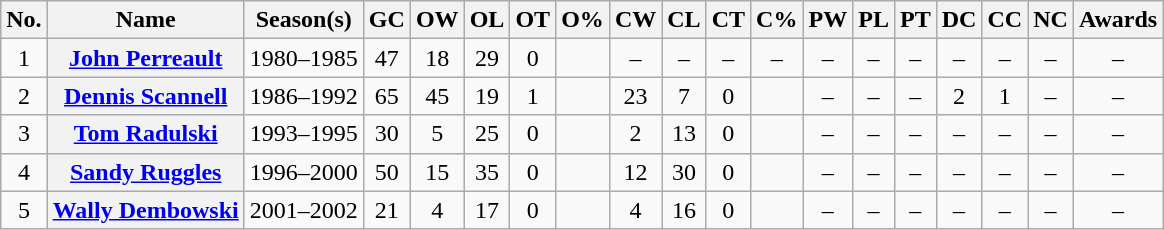<table class="wikitable sortable plainrowheaders" style="text-align:center">
<tr>
<th scope="col" class="unsortable">No.</th>
<th scope="col">Name</th>
<th scope="col">Season(s)</th>
<th scope="col">GC</th>
<th scope="col">OW</th>
<th scope="col">OL</th>
<th scope="col">OT</th>
<th scope="col">O%</th>
<th scope="col">CW</th>
<th scope="col">CL</th>
<th scope="col">CT</th>
<th scope="col">C%</th>
<th scope="col">PW</th>
<th scope="col">PL</th>
<th scope="col">PT</th>
<th scope="col">DC</th>
<th scope="col">CC</th>
<th scope="col">NC</th>
<th scope="col" class="unsortable">Awards</th>
</tr>
<tr>
<td>1</td>
<th scope="row"><a href='#'>John Perreault</a></th>
<td>1980–1985</td>
<td>47</td>
<td>18</td>
<td>29</td>
<td>0</td>
<td></td>
<td>–</td>
<td>–</td>
<td>–</td>
<td>–</td>
<td>–</td>
<td>–</td>
<td>–</td>
<td>–</td>
<td>–</td>
<td>–</td>
<td>–</td>
</tr>
<tr>
<td>2</td>
<th scope="row"><a href='#'>Dennis Scannell</a></th>
<td>1986–1992</td>
<td>65</td>
<td>45</td>
<td>19</td>
<td>1</td>
<td></td>
<td>23</td>
<td>7</td>
<td>0</td>
<td></td>
<td>–</td>
<td>–</td>
<td>–</td>
<td>2</td>
<td>1</td>
<td>–</td>
<td>–</td>
</tr>
<tr>
<td>3</td>
<th scope="row"><a href='#'>Tom Radulski</a></th>
<td>1993–1995</td>
<td>30</td>
<td>5</td>
<td>25</td>
<td>0</td>
<td></td>
<td>2</td>
<td>13</td>
<td>0</td>
<td></td>
<td>–</td>
<td>–</td>
<td>–</td>
<td>–</td>
<td>–</td>
<td>–</td>
<td>–</td>
</tr>
<tr>
<td>4</td>
<th scope="row"><a href='#'>Sandy Ruggles</a></th>
<td>1996–2000</td>
<td>50</td>
<td>15</td>
<td>35</td>
<td>0</td>
<td></td>
<td>12</td>
<td>30</td>
<td>0</td>
<td></td>
<td>–</td>
<td>–</td>
<td>–</td>
<td>–</td>
<td>–</td>
<td>–</td>
<td>–</td>
</tr>
<tr>
<td>5</td>
<th scope="row"><a href='#'>Wally Dembowski</a></th>
<td>2001–2002</td>
<td>21</td>
<td>4</td>
<td>17</td>
<td>0</td>
<td></td>
<td>4</td>
<td>16</td>
<td>0</td>
<td></td>
<td>–</td>
<td>–</td>
<td>–</td>
<td>–</td>
<td>–</td>
<td>–</td>
<td>–</td>
</tr>
</table>
